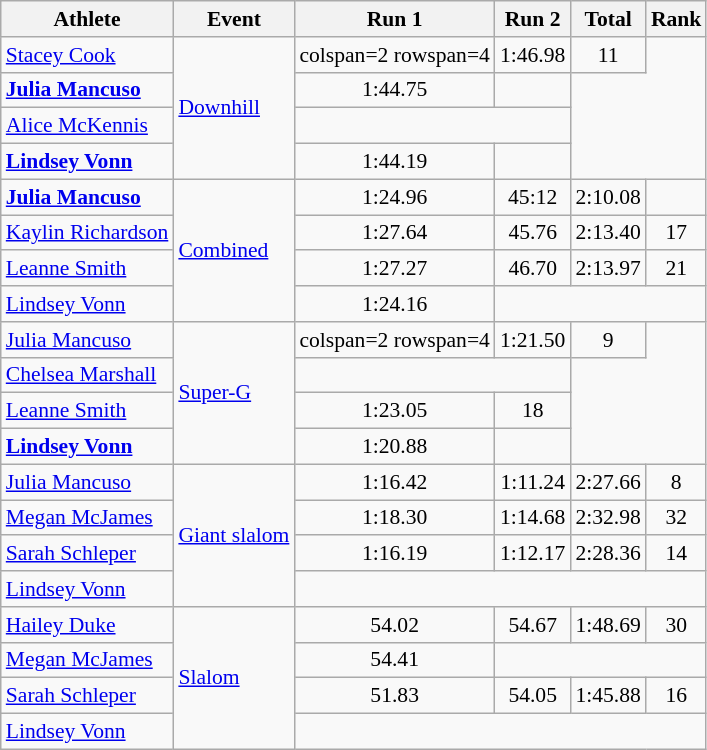<table class=wikitable style=font-size:90%;text-align:center>
<tr>
<th>Athlete</th>
<th>Event</th>
<th>Run 1</th>
<th>Run 2</th>
<th>Total</th>
<th>Rank</th>
</tr>
<tr>
<td align=left><a href='#'>Stacey Cook</a></td>
<td align=left rowspan=4><a href='#'>Downhill</a></td>
<td>colspan=2 rowspan=4 </td>
<td>1:46.98</td>
<td>11</td>
</tr>
<tr>
<td align=left><strong><a href='#'>Julia Mancuso</a></strong></td>
<td>1:44.75</td>
<td></td>
</tr>
<tr>
<td align=left><a href='#'>Alice McKennis</a></td>
<td colspan=2></td>
</tr>
<tr>
<td align=left><strong><a href='#'>Lindsey Vonn</a></strong></td>
<td>1:44.19</td>
<td></td>
</tr>
<tr>
<td align=left><strong><a href='#'>Julia Mancuso</a></strong></td>
<td align=left rowspan=4><a href='#'>Combined</a></td>
<td>1:24.96</td>
<td>45:12</td>
<td>2:10.08</td>
<td></td>
</tr>
<tr>
<td align=left><a href='#'>Kaylin Richardson</a></td>
<td>1:27.64</td>
<td>45.76</td>
<td>2:13.40</td>
<td>17</td>
</tr>
<tr>
<td align=left><a href='#'>Leanne Smith</a></td>
<td>1:27.27</td>
<td>46.70</td>
<td>2:13.97</td>
<td>21</td>
</tr>
<tr>
<td align=left><a href='#'>Lindsey Vonn</a></td>
<td>1:24.16</td>
<td colspan=3></td>
</tr>
<tr>
<td align=left><a href='#'>Julia Mancuso</a></td>
<td align=left rowspan=4><a href='#'>Super-G</a></td>
<td>colspan=2 rowspan=4 </td>
<td>1:21.50</td>
<td>9</td>
</tr>
<tr>
<td align=left><a href='#'>Chelsea Marshall</a></td>
<td colspan=2></td>
</tr>
<tr>
<td align=left><a href='#'>Leanne Smith</a></td>
<td>1:23.05</td>
<td>18</td>
</tr>
<tr>
<td align=left><strong><a href='#'>Lindsey Vonn</a></strong></td>
<td>1:20.88</td>
<td></td>
</tr>
<tr>
<td align=left><a href='#'>Julia Mancuso</a></td>
<td align=left rowspan=4><a href='#'>Giant slalom</a></td>
<td>1:16.42</td>
<td>1:11.24</td>
<td>2:27.66</td>
<td>8</td>
</tr>
<tr>
<td align=left><a href='#'>Megan McJames</a></td>
<td>1:18.30</td>
<td>1:14.68</td>
<td>2:32.98</td>
<td>32</td>
</tr>
<tr>
<td align=left><a href='#'>Sarah Schleper</a></td>
<td>1:16.19</td>
<td>1:12.17</td>
<td>2:28.36</td>
<td>14</td>
</tr>
<tr>
<td align=left><a href='#'>Lindsey Vonn</a></td>
<td colspan=6></td>
</tr>
<tr>
<td align=left><a href='#'>Hailey Duke</a></td>
<td align=left rowspan=4><a href='#'>Slalom</a></td>
<td>54.02</td>
<td>54.67</td>
<td>1:48.69</td>
<td>30</td>
</tr>
<tr>
<td align=left><a href='#'>Megan McJames</a></td>
<td>54.41</td>
<td colspan=3></td>
</tr>
<tr>
<td align=left><a href='#'>Sarah Schleper</a></td>
<td>51.83</td>
<td>54.05</td>
<td>1:45.88</td>
<td>16</td>
</tr>
<tr>
<td align=left><a href='#'>Lindsey Vonn</a></td>
<td colspan=6></td>
</tr>
</table>
